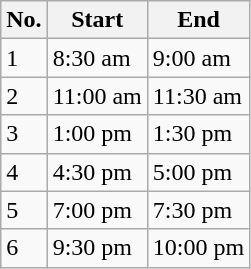<table class="wikitable">
<tr>
<th>No.</th>
<th>Start</th>
<th>End</th>
</tr>
<tr>
<td>1</td>
<td>8:30 am</td>
<td>9:00 am</td>
</tr>
<tr>
<td>2</td>
<td>11:00 am</td>
<td>11:30 am</td>
</tr>
<tr>
<td>3</td>
<td>1:00 pm</td>
<td>1:30 pm</td>
</tr>
<tr>
<td>4</td>
<td>4:30 pm</td>
<td>5:00 pm</td>
</tr>
<tr>
<td>5</td>
<td>7:00 pm</td>
<td>7:30 pm</td>
</tr>
<tr>
<td>6</td>
<td>9:30 pm</td>
<td>10:00 pm</td>
</tr>
</table>
